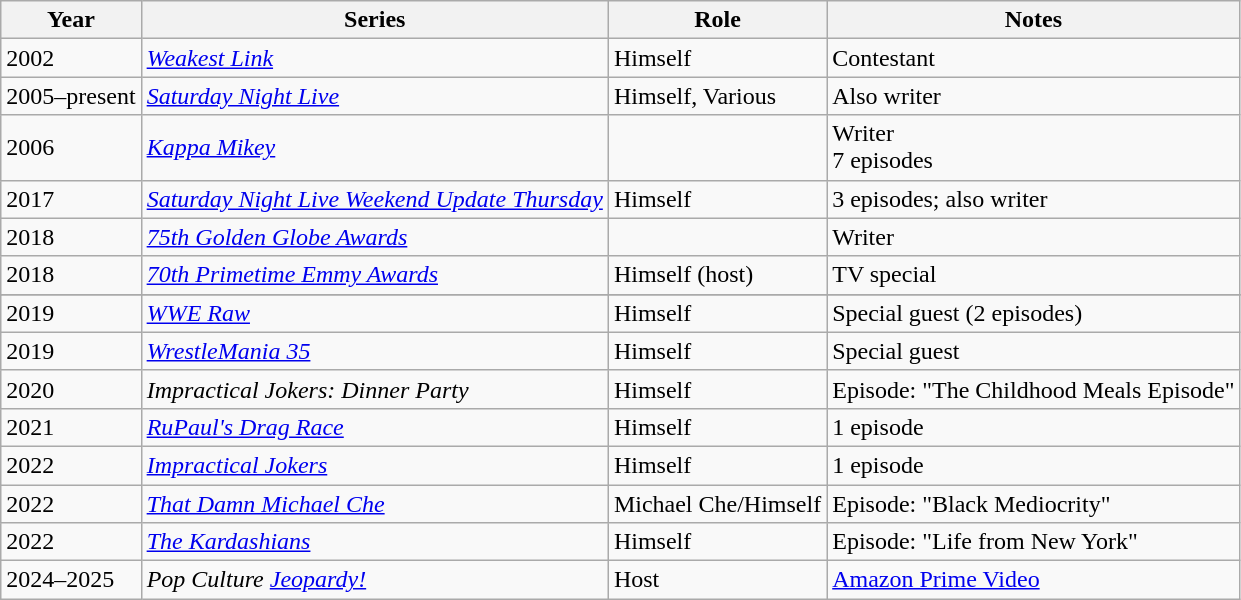<table class="wikitable sortable">
<tr>
<th>Year</th>
<th>Series</th>
<th>Role</th>
<th>Notes</th>
</tr>
<tr>
<td>2002</td>
<td><em><a href='#'>Weakest Link</a></em></td>
<td>Himself</td>
<td>Contestant</td>
</tr>
<tr>
<td>2005–present</td>
<td><em><a href='#'>Saturday Night Live</a></em></td>
<td>Himself, Various</td>
<td>Also writer</td>
</tr>
<tr>
<td>2006</td>
<td><em><a href='#'>Kappa Mikey</a></em></td>
<td></td>
<td>Writer<br>7 episodes</td>
</tr>
<tr>
<td>2017</td>
<td><em><a href='#'>Saturday Night Live Weekend Update Thursday</a></em></td>
<td>Himself</td>
<td>3 episodes; also writer</td>
</tr>
<tr>
<td>2018</td>
<td><em><a href='#'>75th Golden Globe Awards</a></em></td>
<td></td>
<td>Writer</td>
</tr>
<tr>
<td>2018</td>
<td><em><a href='#'>70th Primetime Emmy Awards</a></em></td>
<td>Himself (host)</td>
<td>TV special</td>
</tr>
<tr>
</tr>
<tr>
<td>2019</td>
<td><em><a href='#'>WWE Raw</a></em></td>
<td>Himself</td>
<td>Special guest (2 episodes)</td>
</tr>
<tr>
<td>2019</td>
<td><em><a href='#'>WrestleMania 35</a></em></td>
<td>Himself</td>
<td>Special guest</td>
</tr>
<tr>
<td>2020</td>
<td><em>Impractical Jokers: Dinner Party</em></td>
<td>Himself</td>
<td>Episode: "The Childhood Meals Episode"</td>
</tr>
<tr>
<td>2021</td>
<td><em><a href='#'>RuPaul's Drag Race</a></em></td>
<td>Himself</td>
<td>1 episode</td>
</tr>
<tr>
<td>2022</td>
<td><em><a href='#'>Impractical Jokers</a></em></td>
<td>Himself</td>
<td>1 episode</td>
</tr>
<tr>
<td>2022</td>
<td><em><a href='#'>That Damn Michael Che</a></em></td>
<td>Michael Che/Himself</td>
<td>Episode: "Black Mediocrity"</td>
</tr>
<tr>
<td>2022</td>
<td><em><a href='#'>The Kardashians</a></em></td>
<td>Himself</td>
<td>Episode: "Life from New York"</td>
</tr>
<tr>
<td>2024–2025</td>
<td><em>Pop Culture <a href='#'>Jeopardy!</a></em></td>
<td>Host</td>
<td><a href='#'>Amazon Prime Video</a></td>
</tr>
</table>
